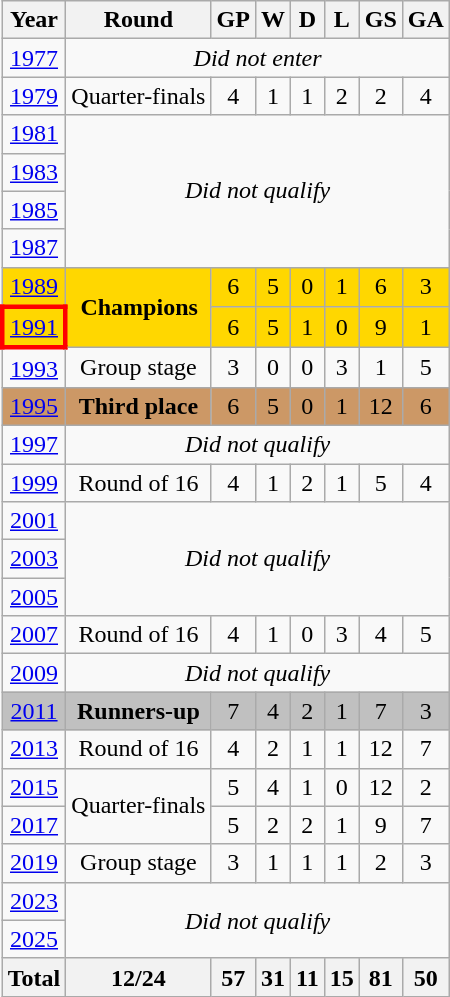<table class="wikitable" style="text-align: center;">
<tr>
<th>Year</th>
<th>Round</th>
<th>GP</th>
<th>W</th>
<th>D</th>
<th>L</th>
<th>GS</th>
<th>GA</th>
</tr>
<tr>
<td> <a href='#'>1977</a></td>
<td colspan=7><em>Did not enter</em></td>
</tr>
<tr>
<td> <a href='#'>1979</a></td>
<td>Quarter-finals</td>
<td>4</td>
<td>1</td>
<td>1</td>
<td>2</td>
<td>2</td>
<td>4</td>
</tr>
<tr>
<td> <a href='#'>1981</a></td>
<td rowspan=4 colspan=7><em>Did not qualify</em></td>
</tr>
<tr>
<td> <a href='#'>1983</a></td>
</tr>
<tr>
<td> <a href='#'>1985</a></td>
</tr>
<tr>
<td> <a href='#'>1987</a></td>
</tr>
<tr bgcolor=gold>
<td> <a href='#'>1989</a></td>
<td rowspan=2><strong>Champions</strong></td>
<td>6</td>
<td>5</td>
<td>0</td>
<td>1</td>
<td>6</td>
<td>3</td>
</tr>
<tr bgcolor=gold>
<td style="border: 3px solid red"> <a href='#'>1991</a></td>
<td>6</td>
<td>5</td>
<td>1</td>
<td>0</td>
<td>9</td>
<td>1</td>
</tr>
<tr>
<td> <a href='#'>1993</a></td>
<td>Group stage</td>
<td>3</td>
<td>0</td>
<td>0</td>
<td>3</td>
<td>1</td>
<td>5</td>
</tr>
<tr bgcolor=cc9866>
<td> <a href='#'>1995</a></td>
<td><strong>Third place</strong></td>
<td>6</td>
<td>5</td>
<td>0</td>
<td>1</td>
<td>12</td>
<td>6</td>
</tr>
<tr>
<td> <a href='#'>1997</a></td>
<td colspan=7><em>Did not qualify</em></td>
</tr>
<tr>
<td> <a href='#'>1999</a></td>
<td>Round of 16</td>
<td>4</td>
<td>1</td>
<td>2</td>
<td>1</td>
<td>5</td>
<td>4</td>
</tr>
<tr>
<td> <a href='#'>2001</a></td>
<td rowspan=3 colspan=7><em>Did not qualify</em></td>
</tr>
<tr>
<td> <a href='#'>2003</a></td>
</tr>
<tr>
<td> <a href='#'>2005</a></td>
</tr>
<tr>
<td> <a href='#'>2007</a></td>
<td>Round of 16</td>
<td>4</td>
<td>1</td>
<td>0</td>
<td>3</td>
<td>4</td>
<td>5</td>
</tr>
<tr>
<td> <a href='#'>2009</a></td>
<td colspan=7><em>Did not qualify</em></td>
</tr>
<tr bgcolor=silver>
<td> <a href='#'>2011</a></td>
<td><strong>Runners-up</strong></td>
<td>7</td>
<td>4</td>
<td>2</td>
<td>1</td>
<td>7</td>
<td>3</td>
</tr>
<tr>
<td> <a href='#'>2013</a></td>
<td>Round of 16</td>
<td>4</td>
<td>2</td>
<td>1</td>
<td>1</td>
<td>12</td>
<td>7</td>
</tr>
<tr>
<td> <a href='#'>2015</a></td>
<td rowspan=2>Quarter-finals</td>
<td>5</td>
<td>4</td>
<td>1</td>
<td>0</td>
<td>12</td>
<td>2</td>
</tr>
<tr>
<td> <a href='#'>2017</a></td>
<td>5</td>
<td>2</td>
<td>2</td>
<td>1</td>
<td>9</td>
<td>7</td>
</tr>
<tr>
<td> <a href='#'>2019</a></td>
<td>Group stage</td>
<td>3</td>
<td>1</td>
<td>1</td>
<td>1</td>
<td>2</td>
<td>3</td>
</tr>
<tr>
<td> <a href='#'>2023</a></td>
<td colspan=7 rowspan=2><em>Did not qualify</em></td>
</tr>
<tr>
<td> <a href='#'>2025</a></td>
</tr>
<tr>
<th><strong>Total</strong></th>
<th>12/24</th>
<th>57</th>
<th>31</th>
<th>11</th>
<th>15</th>
<th>81</th>
<th>50</th>
</tr>
</table>
